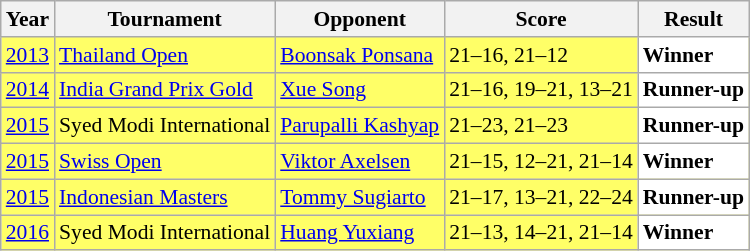<table class="sortable wikitable" style="font-size: 90%;">
<tr>
<th>Year</th>
<th>Tournament</th>
<th>Opponent</th>
<th>Score</th>
<th>Result</th>
</tr>
<tr style="background:#FFFF67">
<td align="center"><a href='#'>2013</a></td>
<td align="left"><a href='#'>Thailand Open</a></td>
<td align="left"> <a href='#'>Boonsak Ponsana</a></td>
<td align="left">21–16, 21–12</td>
<td style="text-align:left; background:white"> <strong>Winner</strong></td>
</tr>
<tr style="background:#FFFF67">
<td align="center"><a href='#'>2014</a></td>
<td align="left"><a href='#'>India Grand Prix Gold</a></td>
<td align="left"> <a href='#'>Xue Song</a></td>
<td align="left">21–16, 19–21, 13–21</td>
<td style="text-align:left; background:white"> <strong>Runner-up</strong></td>
</tr>
<tr style="background:#FFFF67">
<td align="center"><a href='#'>2015</a></td>
<td align="left">Syed Modi International</td>
<td align="left"> <a href='#'>Parupalli Kashyap</a></td>
<td align="left">21–23, 21–23</td>
<td style="text-align:left; background:white"> <strong>Runner-up</strong></td>
</tr>
<tr style="background:#FFFF67">
<td align="center"><a href='#'>2015</a></td>
<td align="left"><a href='#'>Swiss Open</a></td>
<td align="left"> <a href='#'>Viktor Axelsen</a></td>
<td align="left">21–15, 12–21, 21–14</td>
<td style="text-align:left; background:white"> <strong>Winner</strong></td>
</tr>
<tr style="background:#FFFF67">
<td align="center"><a href='#'>2015</a></td>
<td align="left"><a href='#'>Indonesian Masters</a></td>
<td align="left"> <a href='#'>Tommy Sugiarto</a></td>
<td align="left">21–17, 13–21, 22–24</td>
<td style="text-align:left; background:white"> <strong>Runner-up</strong></td>
</tr>
<tr style="background:#FFFF67">
<td align="center"><a href='#'>2016</a></td>
<td align="left">Syed Modi International</td>
<td align="left"> <a href='#'>Huang Yuxiang</a></td>
<td align="left">21–13, 14–21, 21–14</td>
<td style="text-align:left; background:white"> <strong>Winner</strong></td>
</tr>
</table>
